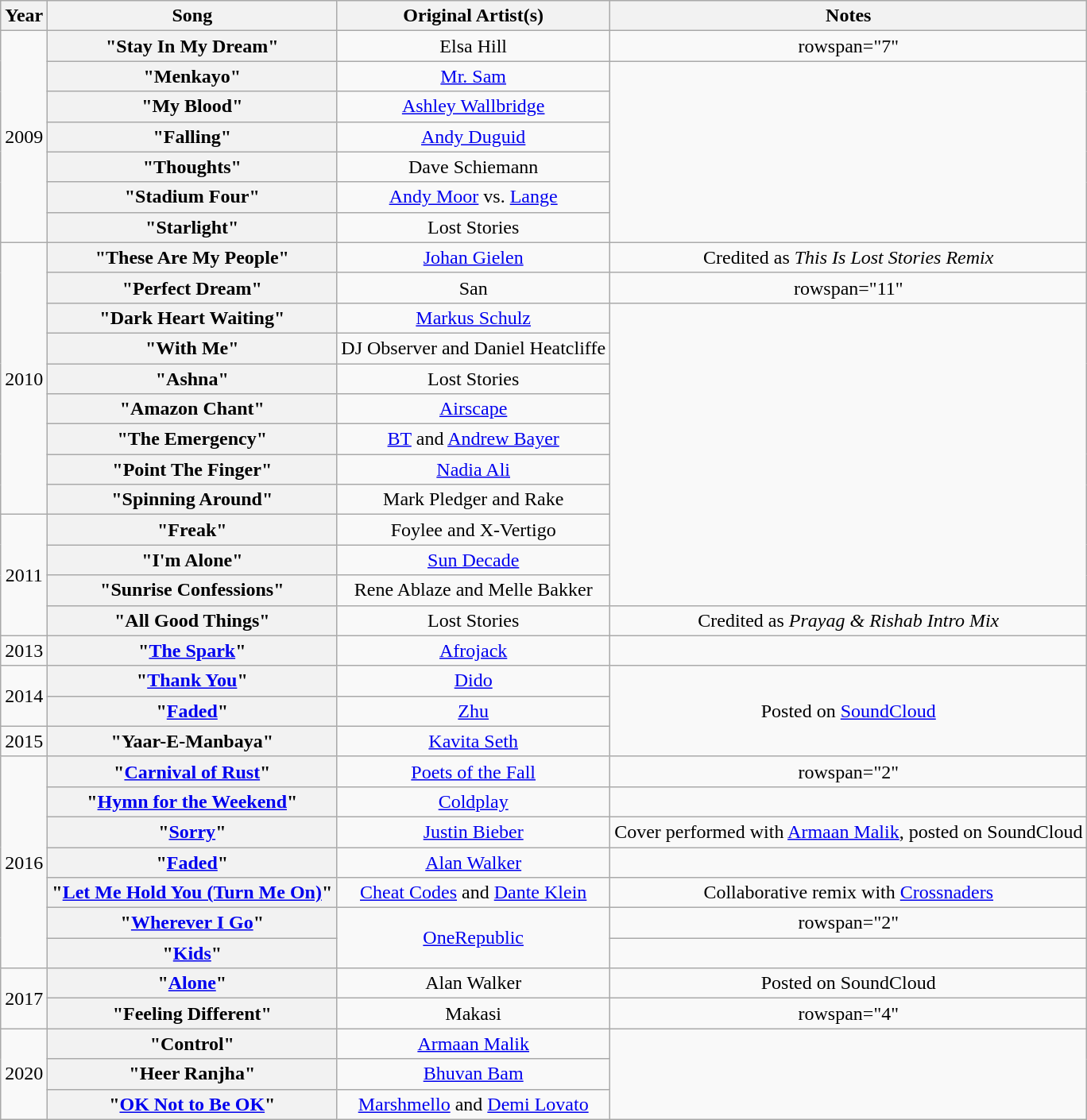<table class="wikitable plainrowheaders" style="text-align:center;">
<tr>
<th>Year</th>
<th>Song</th>
<th>Original Artist(s)</th>
<th>Notes</th>
</tr>
<tr>
<td rowspan="7">2009</td>
<th scope="row">"Stay In My Dream"</th>
<td>Elsa Hill</td>
<td>rowspan="7" </td>
</tr>
<tr>
<th scope="row">"Menkayo"</th>
<td><a href='#'>Mr. Sam</a> </td>
</tr>
<tr>
<th scope="row">"My Blood"</th>
<td><a href='#'>Ashley Wallbridge</a> </td>
</tr>
<tr>
<th scope="row">"Falling"</th>
<td><a href='#'>Andy Duguid</a> </td>
</tr>
<tr>
<th scope="row">"Thoughts"</th>
<td>Dave Schiemann</td>
</tr>
<tr>
<th scope="row">"Stadium Four"</th>
<td><a href='#'>Andy Moor</a> vs. <a href='#'>Lange</a></td>
</tr>
<tr>
<th scope="row">"Starlight"</th>
<td>Lost Stories<br></td>
</tr>
<tr>
<td rowspan="9">2010</td>
<th scope="row">"These Are My People"</th>
<td><a href='#'>Johan Gielen</a></td>
<td>Credited as <em>This Is Lost Stories Remix</em></td>
</tr>
<tr>
<th scope="row">"Perfect Dream"</th>
<td>San<br></td>
<td>rowspan="11" </td>
</tr>
<tr>
<th scope="row">"Dark Heart Waiting"</th>
<td><a href='#'>Markus Schulz</a> </td>
</tr>
<tr>
<th scope="row">"With Me"</th>
<td>DJ Observer and Daniel Heatcliffe </td>
</tr>
<tr>
<th scope="row">"Ashna"</th>
<td>Lost Stories <br></td>
</tr>
<tr>
<th scope="row">"Amazon Chant"</th>
<td><a href='#'>Airscape</a></td>
</tr>
<tr>
<th scope="row">"The Emergency"</th>
<td><a href='#'>BT</a> and <a href='#'>Andrew Bayer</a></td>
</tr>
<tr>
<th scope="row">"Point The Finger"</th>
<td><a href='#'>Nadia Ali</a></td>
</tr>
<tr>
<th scope="row">"Spinning Around"</th>
<td>Mark Pledger and Rake </td>
</tr>
<tr>
<td rowspan="4">2011</td>
<th scope="row">"Freak"</th>
<td>Foylee and X-Vertigo</td>
</tr>
<tr>
<th scope="row">"I'm Alone"</th>
<td><a href='#'>Sun Decade</a></td>
</tr>
<tr>
<th scope="row">"Sunrise Confessions"</th>
<td>Rene Ablaze and Melle Bakker</td>
</tr>
<tr>
<th scope="row">"All Good Things"</th>
<td>Lost Stories</td>
<td>Credited as <em>Prayag & Rishab Intro Mix</em></td>
</tr>
<tr>
<td>2013</td>
<th scope="row">"<a href='#'>The Spark</a>"</th>
<td><a href='#'>Afrojack</a> </td>
<td></td>
</tr>
<tr>
<td rowspan="2">2014</td>
<th scope="row">"<a href='#'>Thank You</a>"</th>
<td><a href='#'>Dido</a></td>
<td rowspan="3">Posted on <a href='#'>SoundCloud</a></td>
</tr>
<tr>
<th scope="row">"<a href='#'>Faded</a>"</th>
<td><a href='#'>Zhu</a></td>
</tr>
<tr>
<td>2015</td>
<th scope="row">"Yaar-E-Manbaya"</th>
<td><a href='#'>Kavita Seth</a></td>
</tr>
<tr>
<td rowspan="7">2016</td>
<th scope="row">"<a href='#'>Carnival of Rust</a>"</th>
<td><a href='#'>Poets of the Fall</a></td>
<td>rowspan="2" </td>
</tr>
<tr>
<th scope="row">"<a href='#'>Hymn for the Weekend</a>"</th>
<td><a href='#'>Coldplay</a></td>
</tr>
<tr>
<th scope="row">"<a href='#'>Sorry</a>"</th>
<td><a href='#'>Justin Bieber</a></td>
<td>Cover performed with <a href='#'>Armaan Malik</a>, posted on SoundCloud</td>
</tr>
<tr>
<th scope="row">"<a href='#'>Faded</a>"</th>
<td><a href='#'>Alan Walker</a></td>
<td></td>
</tr>
<tr>
<th scope="row">"<a href='#'>Let Me Hold You (Turn Me On)</a>"</th>
<td><a href='#'>Cheat Codes</a> and <a href='#'>Dante Klein</a></td>
<td>Collaborative remix with <a href='#'>Crossnaders</a></td>
</tr>
<tr>
<th scope="row">"<a href='#'>Wherever I Go</a>"</th>
<td rowspan="2"><a href='#'>OneRepublic</a></td>
<td>rowspan="2" </td>
</tr>
<tr>
<th scope="row">"<a href='#'>Kids</a>"</th>
</tr>
<tr>
<td rowspan="2">2017</td>
<th scope="row">"<a href='#'>Alone</a>"</th>
<td>Alan Walker</td>
<td>Posted on SoundCloud</td>
</tr>
<tr>
<th scope="row">"Feeling Different"</th>
<td>Makasi </td>
<td>rowspan="4" </td>
</tr>
<tr>
<td rowspan="3">2020</td>
<th scope="row">"Control"</th>
<td><a href='#'>Armaan Malik</a></td>
</tr>
<tr>
<th scope="row">"Heer Ranjha"</th>
<td><a href='#'>Bhuvan Bam</a></td>
</tr>
<tr>
<th scope="row">"<a href='#'>OK Not to Be OK</a>"</th>
<td><a href='#'>Marshmello</a> and <a href='#'>Demi Lovato</a></td>
</tr>
</table>
